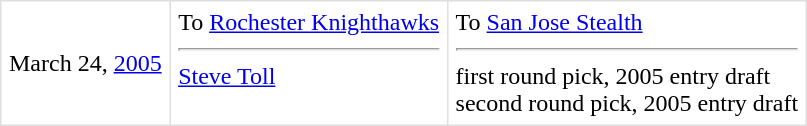<table border=1 style="border-collapse:collapse" bordercolor="#DFDFDF"  cellpadding="5">
<tr>
<td>March 24, <a href='#'>2005</a><br></td>
<td valign="top">To <a href='#'>Rochester Knighthawks</a> <hr><a href='#'>Steve Toll</a></td>
<td valign="top">To <a href='#'>San Jose Stealth</a> <hr> first round pick, 2005 entry draft<br>second round pick, 2005 entry draft</td>
</tr>
</table>
